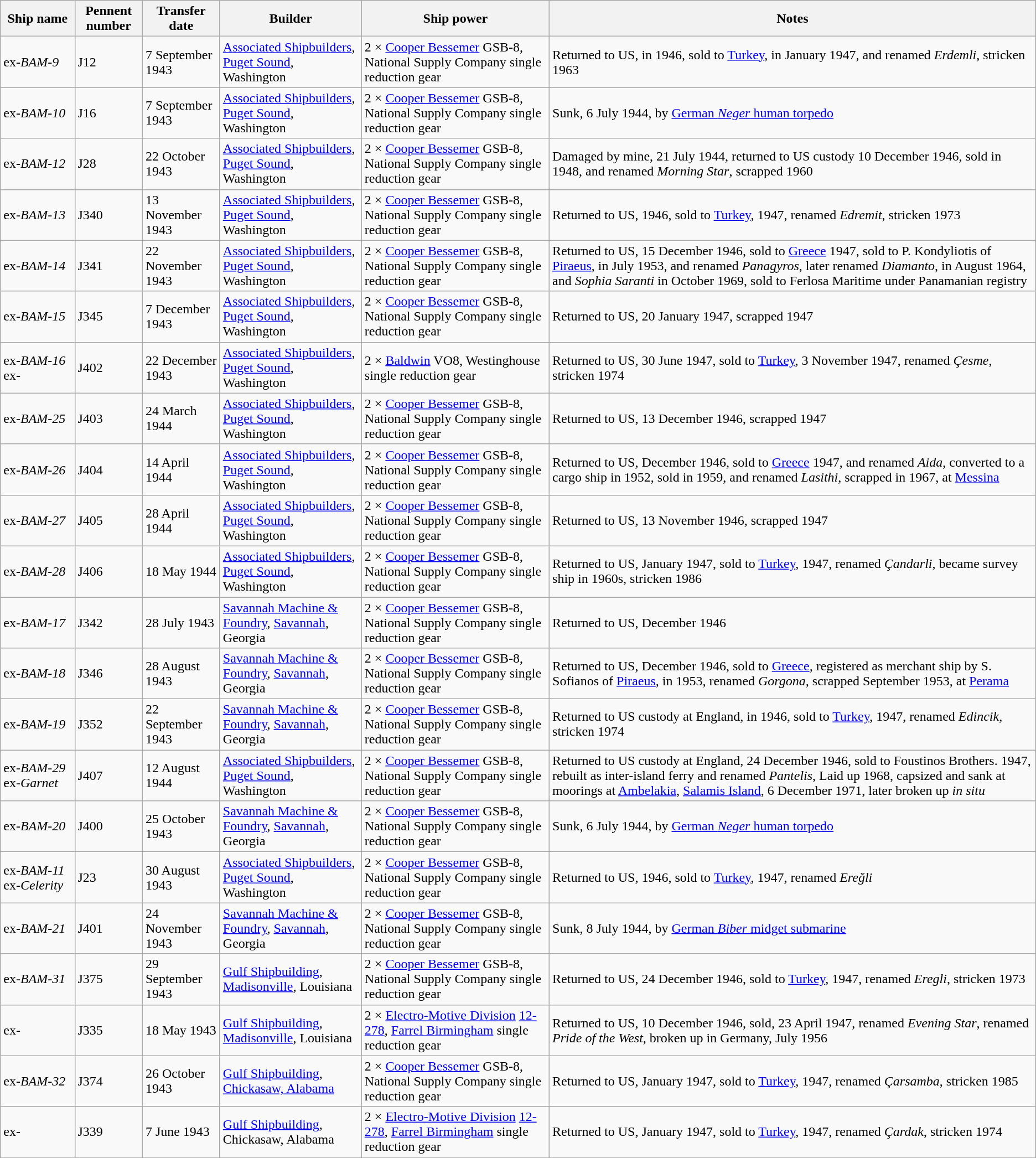<table class="wikitable sortable">
<tr>
<th>Ship name</th>
<th>Pennent number</th>
<th>Transfer date</th>
<th>Builder</th>
<th>Ship power</th>
<th>Notes</th>
</tr>
<tr>
<td> ex-<em>BAM-9</em></td>
<td>J12</td>
<td>7 September 1943</td>
<td><a href='#'>Associated Shipbuilders</a>, <a href='#'>Puget Sound</a>, Washington</td>
<td>2 ×  <a href='#'>Cooper Bessemer</a> GSB-8, National Supply Company single reduction gear</td>
<td>Returned to US, in 1946, sold to <a href='#'>Turkey</a>, in January 1947, and renamed <em>Erdemli</em>, stricken 1963</td>
</tr>
<tr>
<td> ex-<em>BAM-10</em></td>
<td>J16</td>
<td>7 September 1943</td>
<td><a href='#'>Associated Shipbuilders</a>, <a href='#'>Puget Sound</a>, Washington</td>
<td>2 ×  <a href='#'>Cooper Bessemer</a> GSB-8, National Supply Company single reduction gear</td>
<td>Sunk, 6 July 1944, by <a href='#'>German <em>Neger</em> human torpedo</a></td>
</tr>
<tr>
<td> ex-<em>BAM-12</em></td>
<td>J28</td>
<td>22 October 1943</td>
<td><a href='#'>Associated Shipbuilders</a>, <a href='#'>Puget Sound</a>, Washington</td>
<td>2 ×  <a href='#'>Cooper Bessemer</a> GSB-8, National Supply Company single reduction gear</td>
<td>Damaged by mine, 21 July 1944, returned to US custody 10 December 1946, sold in 1948, and renamed <em>Morning Star</em>, scrapped 1960</td>
</tr>
<tr>
<td> ex-<em>BAM-13</em></td>
<td>J340</td>
<td>13 November 1943</td>
<td><a href='#'>Associated Shipbuilders</a>, <a href='#'>Puget Sound</a>, Washington</td>
<td>2 ×  <a href='#'>Cooper Bessemer</a> GSB-8, National Supply Company single reduction gear</td>
<td>Returned to US, 1946, sold to <a href='#'>Turkey</a>, 1947, renamed <em>Edremit</em>, stricken 1973</td>
</tr>
<tr>
<td> ex-<em>BAM-14</em></td>
<td>J341</td>
<td>22 November 1943</td>
<td><a href='#'>Associated Shipbuilders</a>, <a href='#'>Puget Sound</a>, Washington</td>
<td>2 ×  <a href='#'>Cooper Bessemer</a> GSB-8, National Supply Company single reduction gear</td>
<td>Returned to US, 15 December 1946, sold to <a href='#'>Greece</a> 1947, sold to P. Kondyliotis of <a href='#'>Piraeus</a>, in July 1953, and renamed <em>Panagyros</em>, later renamed <em>Diamanto</em>, in August 1964, and <em>Sophia Saranti</em> in October 1969, sold to Ferlosa Maritime under Panamanian registry</td>
</tr>
<tr>
<td> ex-<em>BAM-15</em></td>
<td>J345</td>
<td>7 December 1943</td>
<td><a href='#'>Associated Shipbuilders</a>, <a href='#'>Puget Sound</a>, Washington</td>
<td>2 ×  <a href='#'>Cooper Bessemer</a> GSB-8, National Supply Company single reduction gear</td>
<td>Returned to US, 20 January 1947, scrapped 1947</td>
</tr>
<tr>
<td> ex-<em>BAM-16</em> ex-</td>
<td>J402</td>
<td>22 December 1943</td>
<td><a href='#'>Associated Shipbuilders</a>, <a href='#'>Puget Sound</a>, Washington</td>
<td>2 ×  <a href='#'>Baldwin</a> VO8, Westinghouse single reduction gear</td>
<td>Returned to US, 30 June 1947, sold to <a href='#'>Turkey</a>, 3 November 1947, renamed <em>Çesme</em>, stricken 1974</td>
</tr>
<tr>
<td> ex-<em>BAM-25</em></td>
<td>J403</td>
<td>24 March 1944</td>
<td><a href='#'>Associated Shipbuilders</a>, <a href='#'>Puget Sound</a>, Washington</td>
<td>2 ×  <a href='#'>Cooper Bessemer</a> GSB-8, National Supply Company single reduction gear</td>
<td>Returned to US, 13 December 1946, scrapped 1947</td>
</tr>
<tr>
<td> ex-<em>BAM-26</em></td>
<td>J404</td>
<td>14 April 1944</td>
<td><a href='#'>Associated Shipbuilders</a>, <a href='#'>Puget Sound</a>, Washington</td>
<td>2 ×  <a href='#'>Cooper Bessemer</a> GSB-8, National Supply Company single reduction gear</td>
<td>Returned to US, December 1946, sold to <a href='#'>Greece</a> 1947, and renamed <em>Aida</em>, converted to a cargo ship in 1952, sold in 1959, and renamed <em>Lasithi</em>, scrapped in 1967, at <a href='#'>Messina</a></td>
</tr>
<tr>
<td> ex-<em>BAM-27</em></td>
<td>J405</td>
<td>28 April 1944</td>
<td><a href='#'>Associated Shipbuilders</a>, <a href='#'>Puget Sound</a>, Washington</td>
<td>2 ×  <a href='#'>Cooper Bessemer</a> GSB-8, National Supply Company single reduction gear</td>
<td>Returned to US, 13 November 1946, scrapped 1947</td>
</tr>
<tr>
<td> ex-<em>BAM-28</em></td>
<td>J406</td>
<td>18 May 1944</td>
<td><a href='#'>Associated Shipbuilders</a>, <a href='#'>Puget Sound</a>, Washington</td>
<td>2 ×  <a href='#'>Cooper Bessemer</a> GSB-8, National Supply Company single reduction gear</td>
<td>Returned to US, January 1947, sold to <a href='#'>Turkey</a>, 1947, renamed <em>Çandarli</em>, became survey ship in 1960s, stricken 1986</td>
</tr>
<tr>
<td> ex-<em>BAM-17</em></td>
<td>J342</td>
<td>28 July 1943</td>
<td><a href='#'>Savannah Machine & Foundry</a>, <a href='#'>Savannah</a>, Georgia</td>
<td>2 ×  <a href='#'>Cooper Bessemer</a> GSB-8, National Supply Company single reduction gear</td>
<td>Returned to US, December 1946</td>
</tr>
<tr>
<td> ex-<em>BAM-18</em></td>
<td>J346</td>
<td>28 August 1943</td>
<td><a href='#'>Savannah Machine & Foundry</a>, <a href='#'>Savannah</a>, Georgia</td>
<td>2 ×  <a href='#'>Cooper Bessemer</a> GSB-8, National Supply Company single reduction gear</td>
<td>Returned to US, December 1946, sold to <a href='#'>Greece</a>, registered as merchant ship by S. Sofianos of <a href='#'>Piraeus</a>, in 1953, renamed <em>Gorgona</em>, scrapped September 1953, at <a href='#'>Perama</a></td>
</tr>
<tr>
<td> ex-<em>BAM-19</em></td>
<td>J352</td>
<td>22 September 1943</td>
<td><a href='#'>Savannah Machine & Foundry</a>, <a href='#'>Savannah</a>, Georgia</td>
<td>2 ×  <a href='#'>Cooper Bessemer</a> GSB-8, National Supply Company single reduction gear</td>
<td>Returned to US custody at England, in 1946, sold to <a href='#'>Turkey</a>, 1947, renamed <em>Edincik</em>, stricken 1974</td>
</tr>
<tr>
<td> ex-<em>BAM-29</em> ex-<em>Garnet</em></td>
<td>J407</td>
<td>12 August 1944</td>
<td><a href='#'>Associated Shipbuilders</a>, <a href='#'>Puget Sound</a>, Washington</td>
<td>2 ×  <a href='#'>Cooper Bessemer</a> GSB-8, National Supply Company single reduction gear</td>
<td>Returned to US custody at England, 24 December 1946, sold to Foustinos Brothers. 1947, rebuilt as inter-island ferry and renamed <em>Pantelis</em>, Laid up 1968, capsized and sank at moorings at <a href='#'>Ambelakia</a>, <a href='#'>Salamis Island</a>, 6 December 1971, later broken up <em>in situ</em></td>
</tr>
<tr>
<td> ex-<em>BAM-20</em></td>
<td>J400</td>
<td>25 October 1943</td>
<td><a href='#'>Savannah Machine & Foundry</a>, <a href='#'>Savannah</a>, Georgia</td>
<td>2 ×  <a href='#'>Cooper Bessemer</a> GSB-8, National Supply Company single reduction gear</td>
<td>Sunk, 6 July 1944, by <a href='#'>German <em>Neger</em> human torpedo</a></td>
</tr>
<tr>
<td> ex-<em>BAM-11</em> ex-<em>Celerity</em></td>
<td>J23</td>
<td>30 August 1943</td>
<td><a href='#'>Associated Shipbuilders</a>, <a href='#'>Puget Sound</a>, Washington</td>
<td>2 ×  <a href='#'>Cooper Bessemer</a> GSB-8, National Supply Company single reduction gear</td>
<td>Returned to US, 1946, sold to <a href='#'>Turkey</a>, 1947, renamed <em>Ereğli</em></td>
</tr>
<tr>
<td> ex-<em>BAM-21</em></td>
<td>J401</td>
<td>24 November 1943</td>
<td><a href='#'>Savannah Machine & Foundry</a>, <a href='#'>Savannah</a>, Georgia</td>
<td>2 ×  <a href='#'>Cooper Bessemer</a> GSB-8, National Supply Company single reduction gear</td>
<td>Sunk, 8 July 1944, by <a href='#'>German <em>Biber</em> midget submarine</a></td>
</tr>
<tr>
<td> ex-<em>BAM-31</em></td>
<td>J375</td>
<td>29 September 1943</td>
<td><a href='#'>Gulf Shipbuilding</a>, <a href='#'>Madisonville</a>, Louisiana</td>
<td>2 ×  <a href='#'>Cooper Bessemer</a> GSB-8, National Supply Company single reduction gear</td>
<td>Returned to US, 24 December 1946, sold to <a href='#'>Turkey</a>, 1947, renamed <em>Eregli</em>, stricken 1973</td>
</tr>
<tr>
<td> ex-</td>
<td>J335</td>
<td>18 May 1943</td>
<td><a href='#'>Gulf Shipbuilding</a>, <a href='#'>Madisonville</a>, Louisiana</td>
<td>2 ×  <a href='#'>Electro-Motive Division</a> <a href='#'>12-278</a>, <a href='#'>Farrel Birmingham</a> single reduction gear</td>
<td>Returned to US, 10 December 1946, sold, 23 April 1947, renamed <em>Evening Star</em>, renamed <em>Pride of the West</em>, broken up in Germany, July 1956</td>
</tr>
<tr>
<td> ex-<em>BAM-32</em></td>
<td>J374</td>
<td>26 October 1943</td>
<td><a href='#'>Gulf Shipbuilding</a>, <a href='#'>Chickasaw, Alabama</a></td>
<td>2 ×  <a href='#'>Cooper Bessemer</a> GSB-8, National Supply Company single reduction gear</td>
<td>Returned to US, January 1947, sold to <a href='#'>Turkey</a>, 1947, renamed <em>Çarsamba</em>, stricken 1985</td>
</tr>
<tr>
<td> ex-</td>
<td>J339</td>
<td>7 June 1943</td>
<td><a href='#'>Gulf Shipbuilding</a>, Chickasaw, Alabama</td>
<td>2 ×  <a href='#'>Electro-Motive Division</a> <a href='#'>12-278</a>, <a href='#'>Farrel Birmingham</a> single reduction gear</td>
<td>Returned to US, January 1947, sold to <a href='#'>Turkey</a>, 1947, renamed <em>Çardak</em>, stricken 1974</td>
</tr>
</table>
